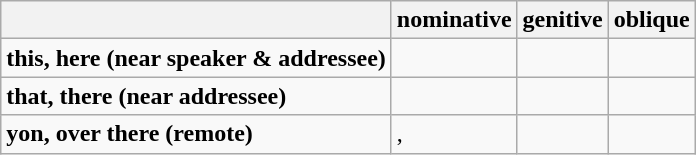<table class="wikitable">
<tr>
<th></th>
<th>nominative</th>
<th>genitive</th>
<th>oblique</th>
</tr>
<tr>
<td><strong>this, here (near speaker & addressee)</strong></td>
<td></td>
<td></td>
<td></td>
</tr>
<tr>
<td><strong>that, there (near addressee)</strong></td>
<td></td>
<td></td>
<td></td>
</tr>
<tr>
<td><strong>yon, over there (remote)</strong></td>
<td>, </td>
<td></td>
<td></td>
</tr>
</table>
